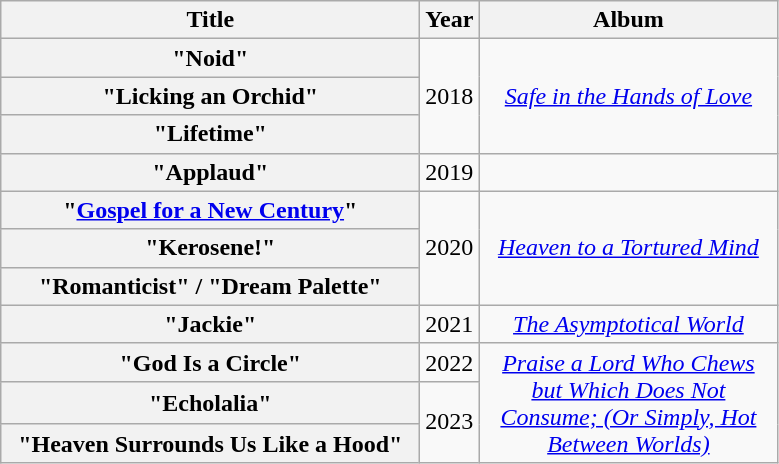<table class="wikitable plainrowheaders" style="text-align:center">
<tr>
<th scope="col" style="width:17em;">Title</th>
<th scope="col" style="width:1em;">Year</th>
<th scope="col" style="width:12em;">Album</th>
</tr>
<tr>
<th scope="row">"Noid"</th>
<td rowspan="3">2018</td>
<td rowspan="3"><em><a href='#'>Safe in the Hands of Love</a></em></td>
</tr>
<tr>
<th scope="row">"Licking an Orchid"<br></th>
</tr>
<tr>
<th scope="row">"Lifetime"</th>
</tr>
<tr>
<th scope="row">"Applaud"<br></th>
<td>2019</td>
<td></td>
</tr>
<tr>
<th scope="row">"<a href='#'>Gospel for a New Century</a>"</th>
<td rowspan="3">2020</td>
<td rowspan="3"><em><a href='#'>Heaven to a Tortured Mind</a></em></td>
</tr>
<tr>
<th scope="row">"Kerosene!"</th>
</tr>
<tr>
<th scope="row">"Romanticist" / "Dream Palette"</th>
</tr>
<tr>
<th scope="row">"Jackie"</th>
<td>2021</td>
<td><em><a href='#'>The Asymptotical World</a></em></td>
</tr>
<tr>
<th scope="row">"God Is a Circle"</th>
<td>2022</td>
<td rowspan="3"><em><a href='#'>Praise a Lord Who Chews but Which Does Not Consume; (Or Simply, Hot Between Worlds)</a></em></td>
</tr>
<tr>
<th scope="row">"Echolalia"</th>
<td rowspan="2">2023</td>
</tr>
<tr>
<th scope="row">"Heaven Surrounds Us Like a Hood"</th>
</tr>
</table>
